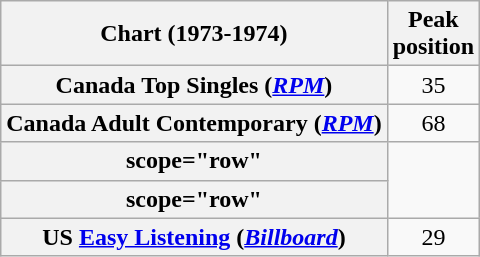<table class="wikitable sortable plainrowheaders" style="text-align:center;">
<tr>
<th scope="col">Chart (1973-1974)</th>
<th scope="col">Peak<br>position</th>
</tr>
<tr>
<th scope="row">Canada Top Singles (<em><a href='#'>RPM</a></em>)</th>
<td align="center">35</td>
</tr>
<tr>
<th scope="row">Canada Adult Contemporary (<em><a href='#'>RPM</a></em>)</th>
<td align="center">68</td>
</tr>
<tr>
<th>scope="row"</th>
</tr>
<tr>
<th>scope="row"</th>
</tr>
<tr>
<th scope="row">US <a href='#'>Easy Listening</a> (<em><a href='#'>Billboard</a></em>)</th>
<td align="center">29</td>
</tr>
</table>
